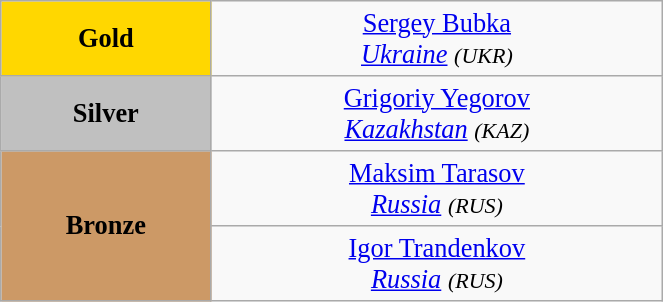<table class="wikitable" style=" text-align:center; font-size:110%;" width="35%">
<tr>
<td bgcolor="gold"><strong>Gold</strong></td>
<td> <a href='#'>Sergey Bubka</a><br><em><a href='#'>Ukraine</a> <small>(UKR)</small></em></td>
</tr>
<tr>
<td bgcolor="silver"><strong>Silver</strong></td>
<td> <a href='#'>Grigoriy Yegorov</a><br><em><a href='#'>Kazakhstan</a> <small>(KAZ)</small></em></td>
</tr>
<tr>
<td bgcolor="CC9966" rowspan=2><strong>Bronze</strong></td>
<td> <a href='#'>Maksim Tarasov</a><br><em><a href='#'>Russia</a> <small>(RUS)</small></em></td>
</tr>
<tr>
<td> <a href='#'>Igor Trandenkov</a><br><em><a href='#'>Russia</a> <small>(RUS)</small></em></td>
</tr>
</table>
